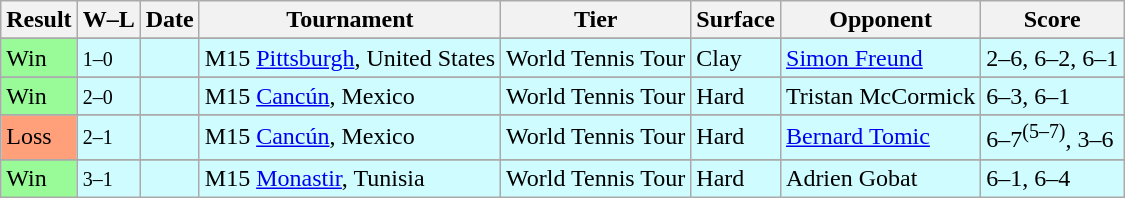<table class=wikitable>
<tr>
<th>Result</th>
<th class="unsortable">W–L</th>
<th>Date</th>
<th>Tournament</th>
<th>Tier</th>
<th>Surface</th>
<th>Opponent</th>
<th class="unsortable">Score</th>
</tr>
<tr>
</tr>
<tr bgcolor=#cffcff>
<td bgcolor=98FB98>Win</td>
<td><small>1–0</small></td>
<td></td>
<td> M15 <a href='#'>Pittsburgh</a>, United States</td>
<td>World Tennis Tour</td>
<td>Clay</td>
<td> <a href='#'>Simon Freund</a></td>
<td>2–6, 6–2, 6–1</td>
</tr>
<tr>
</tr>
<tr bgcolor=#cffcff>
<td bgcolor=98FB98>Win</td>
<td><small>2–0</small></td>
<td></td>
<td> M15 <a href='#'>Cancún</a>, Mexico</td>
<td>World Tennis Tour</td>
<td>Hard</td>
<td> Tristan McCormick</td>
<td>6–3, 6–1</td>
</tr>
<tr>
</tr>
<tr bgcolor=#cffcff>
<td bgcolor=FFA07A>Loss</td>
<td><small>2–1</small></td>
<td></td>
<td> M15 <a href='#'>Cancún</a>, Mexico</td>
<td>World Tennis Tour</td>
<td>Hard</td>
<td> <a href='#'>Bernard Tomic</a></td>
<td>6–7<sup>(5–7)</sup>, 3–6</td>
</tr>
<tr>
</tr>
<tr bgcolor=#cffcff>
<td bgcolor=98FB98>Win</td>
<td><small>3–1</small></td>
<td></td>
<td> M15 <a href='#'>Monastir</a>, Tunisia</td>
<td>World Tennis Tour</td>
<td>Hard</td>
<td> Adrien Gobat</td>
<td>6–1, 6–4</td>
</tr>
</table>
